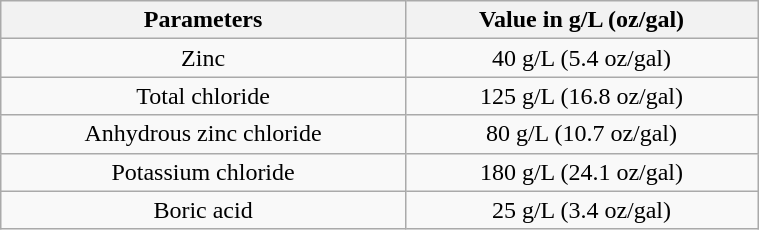<table class="wikitable" style="text-align:center; width:40%;">
<tr>
<th scope=col>Parameters</th>
<th scope=col>Value in g/L (oz/gal)</th>
</tr>
<tr>
<td>Zinc</td>
<td>40 g/L (5.4 oz/gal)</td>
</tr>
<tr>
<td>Total chloride</td>
<td>125 g/L (16.8 oz/gal)</td>
</tr>
<tr>
<td>Anhydrous zinc chloride</td>
<td>80 g/L (10.7 oz/gal)</td>
</tr>
<tr>
<td>Potassium chloride</td>
<td>180 g/L (24.1 oz/gal)</td>
</tr>
<tr>
<td>Boric acid</td>
<td>25 g/L (3.4 oz/gal)</td>
</tr>
</table>
